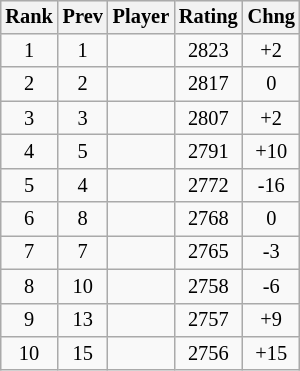<table class="wikitable" style="text-align:center; font-size:85%; margin-left: 1em; float: right;">
<tr>
<th>Rank</th>
<th>Prev</th>
<th>Player</th>
<th>Rating</th>
<th>Chng</th>
</tr>
<tr>
<td>1</td>
<td>1</td>
<td align=left></td>
<td>2823</td>
<td>+2</td>
</tr>
<tr>
<td>2</td>
<td>2</td>
<td align=left></td>
<td>2817</td>
<td>0</td>
</tr>
<tr>
<td>3</td>
<td>3</td>
<td align=left></td>
<td>2807</td>
<td>+2</td>
</tr>
<tr>
<td>4</td>
<td>5</td>
<td align=left></td>
<td>2791</td>
<td>+10</td>
</tr>
<tr>
<td>5</td>
<td>4</td>
<td align=left></td>
<td>2772</td>
<td>-16</td>
</tr>
<tr>
<td>6</td>
<td>8</td>
<td align=left></td>
<td>2768</td>
<td>0</td>
</tr>
<tr>
<td>7</td>
<td>7</td>
<td align=left></td>
<td>2765</td>
<td>-3</td>
</tr>
<tr>
<td>8</td>
<td>10</td>
<td align=left></td>
<td>2758</td>
<td>-6</td>
</tr>
<tr>
<td>9</td>
<td>13</td>
<td align=left></td>
<td>2757</td>
<td>+9</td>
</tr>
<tr>
<td>10</td>
<td>15</td>
<td align=left></td>
<td>2756</td>
<td>+15</td>
</tr>
</table>
